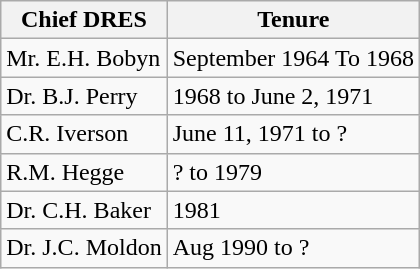<table class="wikitable" border="1">
<tr>
<th>Chief DRES</th>
<th>Tenure</th>
</tr>
<tr>
<td>Mr. E.H. Bobyn</td>
<td>September 1964 To 1968</td>
</tr>
<tr>
<td>Dr. B.J. Perry</td>
<td>1968 to June 2, 1971</td>
</tr>
<tr>
<td>C.R. Iverson</td>
<td>June 11, 1971 to ?</td>
</tr>
<tr>
<td>R.M. Hegge</td>
<td>? to 1979</td>
</tr>
<tr>
<td>Dr. C.H. Baker</td>
<td>1981</td>
</tr>
<tr>
<td>Dr. J.C. Moldon</td>
<td>Aug 1990 to ?</td>
</tr>
</table>
